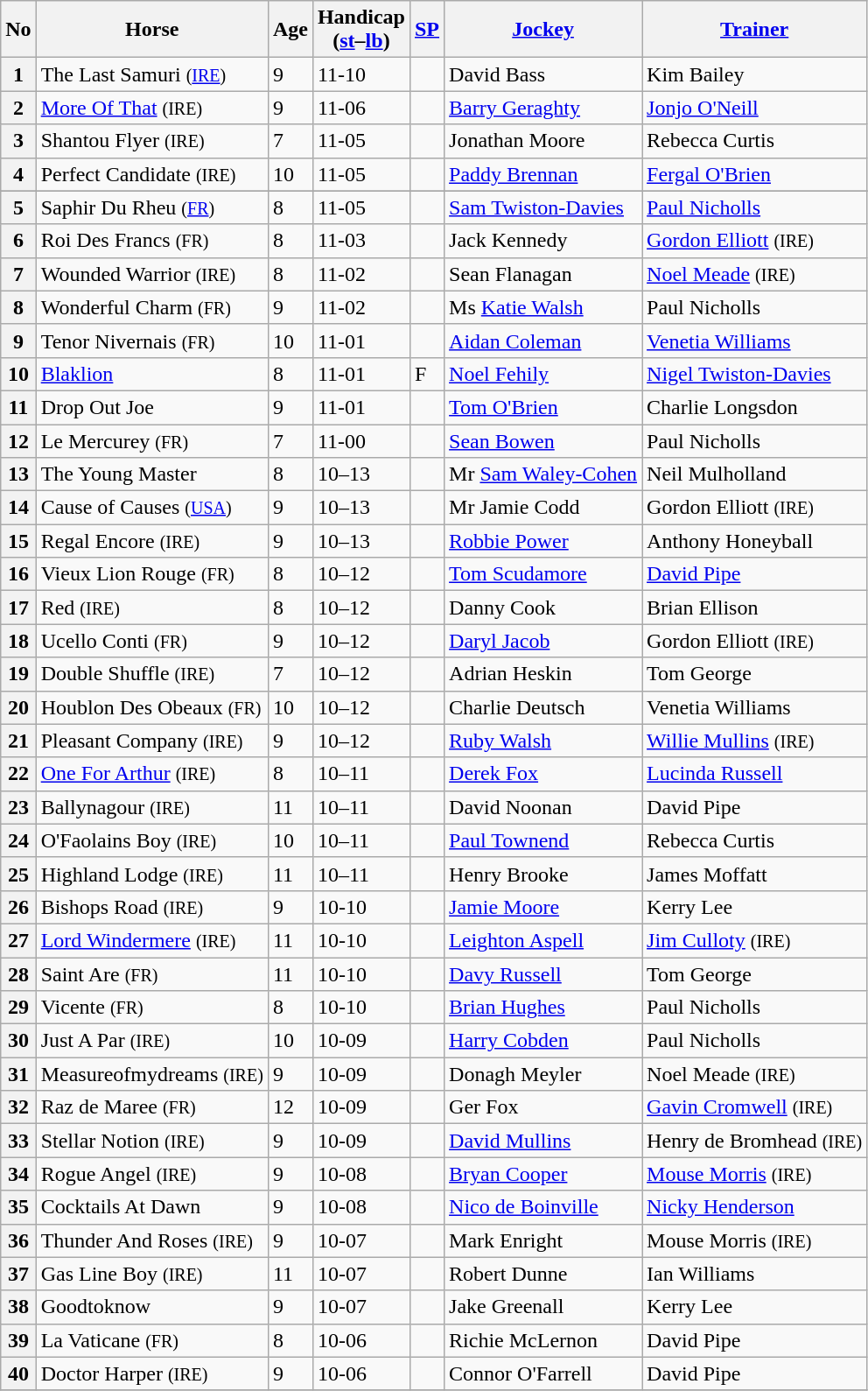<table class="wikitable sortable">
<tr>
<th scope="col">No</th>
<th scope="col">Horse</th>
<th scope="col">Age</th>
<th scope="col">Handicap<br>(<a href='#'>st</a>–<a href='#'>lb</a>)</th>
<th scope="col"><a href='#'>SP</a></th>
<th scope="col"><a href='#'>Jockey</a></th>
<th scope="col"><a href='#'>Trainer</a></th>
</tr>
<tr>
<th scope="row">1</th>
<td>The Last Samuri <small>(<a href='#'>IRE</a>)</small></td>
<td>9</td>
<td>11-10</td>
<td></td>
<td>David Bass</td>
<td>Kim Bailey</td>
</tr>
<tr>
<th scope="row">2</th>
<td><a href='#'>More Of That</a> <small>(IRE)</small></td>
<td>9</td>
<td>11-06</td>
<td></td>
<td><a href='#'>Barry Geraghty</a></td>
<td><a href='#'>Jonjo O'Neill</a></td>
</tr>
<tr>
<th scope="row">3</th>
<td>Shantou Flyer <small>(IRE)</small></td>
<td>7</td>
<td>11-05</td>
<td></td>
<td>Jonathan Moore</td>
<td>Rebecca Curtis</td>
</tr>
<tr>
<th scope="row">4</th>
<td>Perfect Candidate <small>(IRE)</small></td>
<td>10</td>
<td>11-05</td>
<td></td>
<td><a href='#'>Paddy Brennan</a></td>
<td><a href='#'>Fergal O'Brien</a></td>
</tr>
<tr>
</tr>
<tr>
<th scope="row">5</th>
<td>Saphir Du Rheu <small>(<a href='#'>FR</a>)</small></td>
<td>8</td>
<td>11-05</td>
<td></td>
<td><a href='#'>Sam Twiston-Davies</a></td>
<td><a href='#'>Paul Nicholls</a></td>
</tr>
<tr>
<th scope="row">6</th>
<td>Roi Des Francs <small>(FR)</small></td>
<td>8</td>
<td>11-03</td>
<td></td>
<td>Jack Kennedy</td>
<td><a href='#'>Gordon Elliott</a> <small>(IRE)</small></td>
</tr>
<tr>
<th scope="row">7</th>
<td>Wounded Warrior <small>(IRE)</small></td>
<td>8</td>
<td>11-02</td>
<td></td>
<td>Sean Flanagan</td>
<td><a href='#'>Noel Meade</a> <small>(IRE)</small></td>
</tr>
<tr>
<th scope="row">8</th>
<td>Wonderful Charm <small>(FR)</small></td>
<td>9</td>
<td>11-02</td>
<td></td>
<td>Ms <a href='#'>Katie Walsh</a></td>
<td>Paul Nicholls</td>
</tr>
<tr>
<th scope="row">9</th>
<td>Tenor Nivernais <small>(FR)</small></td>
<td>10</td>
<td>11-01</td>
<td></td>
<td><a href='#'>Aidan Coleman</a></td>
<td><a href='#'>Venetia Williams</a></td>
</tr>
<tr>
<th scope="row">10</th>
<td><a href='#'>Blaklion</a></td>
<td>8</td>
<td>11-01</td>
<td> F</td>
<td><a href='#'>Noel Fehily</a></td>
<td><a href='#'>Nigel Twiston-Davies</a></td>
</tr>
<tr>
<th scope="row">11</th>
<td>Drop Out Joe</td>
<td>9</td>
<td>11-01</td>
<td></td>
<td><a href='#'>Tom O'Brien</a></td>
<td>Charlie Longsdon</td>
</tr>
<tr>
<th scope="row">12</th>
<td>Le Mercurey <small>(FR)</small></td>
<td>7</td>
<td>11-00</td>
<td></td>
<td><a href='#'>Sean Bowen</a></td>
<td>Paul Nicholls</td>
</tr>
<tr>
<th scope="row">13</th>
<td>The Young Master</td>
<td>8</td>
<td>10–13</td>
<td></td>
<td>Mr <a href='#'>Sam Waley-Cohen</a></td>
<td>Neil Mulholland</td>
</tr>
<tr>
<th scope="row">14</th>
<td>Cause of Causes <small>(<a href='#'>USA</a>)</small></td>
<td>9</td>
<td>10–13</td>
<td></td>
<td>Mr Jamie Codd</td>
<td>Gordon Elliott <small>(IRE)</small></td>
</tr>
<tr>
<th scope="row">15</th>
<td>Regal Encore <small>(IRE)</small></td>
<td>9</td>
<td>10–13</td>
<td></td>
<td><a href='#'>Robbie Power</a></td>
<td>Anthony Honeyball</td>
</tr>
<tr>
<th scope="row">16</th>
<td>Vieux Lion Rouge <small>(FR)</small></td>
<td>8</td>
<td>10–12</td>
<td></td>
<td><a href='#'>Tom Scudamore</a></td>
<td><a href='#'>David Pipe</a></td>
</tr>
<tr>
<th scope="row">17</th>
<td> Red <small>(IRE)</small></td>
<td>8</td>
<td>10–12</td>
<td></td>
<td>Danny Cook</td>
<td>Brian Ellison</td>
</tr>
<tr>
<th scope="row">18</th>
<td>Ucello Conti <small>(FR)</small></td>
<td>9</td>
<td>10–12</td>
<td></td>
<td><a href='#'>Daryl Jacob</a></td>
<td>Gordon Elliott <small>(IRE)</small></td>
</tr>
<tr>
<th scope="row">19</th>
<td>Double Shuffle <small>(IRE)</small></td>
<td>7</td>
<td>10–12</td>
<td></td>
<td>Adrian Heskin</td>
<td>Tom George</td>
</tr>
<tr>
<th scope="row">20</th>
<td>Houblon Des Obeaux <small>(FR)</small></td>
<td>10</td>
<td>10–12</td>
<td></td>
<td>Charlie Deutsch</td>
<td>Venetia Williams</td>
</tr>
<tr>
<th scope="row">21</th>
<td>Pleasant Company <small>(IRE)</small></td>
<td>9</td>
<td>10–12</td>
<td></td>
<td><a href='#'>Ruby Walsh</a></td>
<td><a href='#'>Willie Mullins</a> <small>(IRE)</small></td>
</tr>
<tr>
<th scope="row">22</th>
<td><a href='#'>One For Arthur</a> <small>(IRE)</small></td>
<td>8</td>
<td>10–11</td>
<td></td>
<td><a href='#'>Derek Fox</a></td>
<td><a href='#'>Lucinda Russell</a></td>
</tr>
<tr>
<th scope="row">23</th>
<td>Ballynagour <small>(IRE)</small></td>
<td>11</td>
<td>10–11</td>
<td></td>
<td>David Noonan</td>
<td>David Pipe</td>
</tr>
<tr>
<th scope="row">24</th>
<td>O'Faolains Boy <small>(IRE)</small></td>
<td>10</td>
<td>10–11</td>
<td></td>
<td><a href='#'>Paul Townend</a></td>
<td>Rebecca Curtis</td>
</tr>
<tr>
<th scope="row">25</th>
<td>Highland Lodge <small>(IRE)</small></td>
<td>11</td>
<td>10–11</td>
<td></td>
<td>Henry Brooke</td>
<td>James Moffatt</td>
</tr>
<tr>
<th scope="row">26</th>
<td>Bishops Road  <small>(IRE)</small></td>
<td>9</td>
<td>10-10</td>
<td></td>
<td><a href='#'>Jamie Moore</a></td>
<td>Kerry Lee</td>
</tr>
<tr>
<th scope="row">27</th>
<td><a href='#'>Lord Windermere</a> <small>(IRE)</small></td>
<td>11</td>
<td>10-10</td>
<td></td>
<td><a href='#'>Leighton Aspell</a></td>
<td><a href='#'>Jim Culloty</a> <small>(IRE)</small></td>
</tr>
<tr>
<th scope="row">28</th>
<td>Saint Are <small>(FR)</small></td>
<td>11</td>
<td>10-10</td>
<td></td>
<td><a href='#'>Davy Russell</a></td>
<td>Tom George</td>
</tr>
<tr>
<th scope="row">29</th>
<td>Vicente <small>(FR)</small></td>
<td>8</td>
<td>10-10</td>
<td></td>
<td><a href='#'>Brian Hughes</a></td>
<td>Paul Nicholls</td>
</tr>
<tr>
<th scope="row">30</th>
<td>Just A Par <small>(IRE)</small></td>
<td>10</td>
<td>10-09</td>
<td></td>
<td><a href='#'>Harry Cobden</a></td>
<td>Paul Nicholls</td>
</tr>
<tr>
<th scope="row">31</th>
<td>Measureofmydreams <small>(IRE)</small></td>
<td>9</td>
<td>10-09</td>
<td></td>
<td>Donagh Meyler</td>
<td>Noel Meade <small>(IRE)</small></td>
</tr>
<tr>
<th scope="row">32</th>
<td>Raz de Maree <small>(FR)</small></td>
<td>12</td>
<td>10-09</td>
<td></td>
<td>Ger Fox</td>
<td><a href='#'>Gavin Cromwell</a> <small>(IRE)</small></td>
</tr>
<tr>
<th scope="row">33</th>
<td>Stellar Notion <small>(IRE)</small></td>
<td>9</td>
<td>10-09</td>
<td></td>
<td><a href='#'>David Mullins</a></td>
<td>Henry de Bromhead <small>(IRE)</small></td>
</tr>
<tr>
<th scope="row">34</th>
<td>Rogue Angel <small>(IRE)</small></td>
<td>9</td>
<td>10-08</td>
<td></td>
<td><a href='#'>Bryan Cooper</a></td>
<td><a href='#'>Mouse Morris</a> <small>(IRE)</small></td>
</tr>
<tr>
<th scope="row">35</th>
<td>Cocktails At Dawn</td>
<td>9</td>
<td>10-08</td>
<td></td>
<td><a href='#'>Nico de Boinville</a></td>
<td><a href='#'>Nicky Henderson</a></td>
</tr>
<tr>
<th scope="row">36</th>
<td>Thunder And Roses <small>(IRE)</small></td>
<td>9</td>
<td>10-07</td>
<td></td>
<td>Mark Enright</td>
<td>Mouse Morris <small>(IRE)</small></td>
</tr>
<tr>
<th scope="row">37</th>
<td>Gas Line Boy <small>(IRE)</small></td>
<td>11</td>
<td>10-07</td>
<td></td>
<td>Robert Dunne</td>
<td>Ian Williams</td>
</tr>
<tr>
<th scope="row">38</th>
<td>Goodtoknow</td>
<td>9</td>
<td>10-07</td>
<td></td>
<td>Jake Greenall</td>
<td>Kerry Lee</td>
</tr>
<tr>
<th scope="row">39</th>
<td>La Vaticane <small>(FR)</small></td>
<td>8</td>
<td>10-06</td>
<td></td>
<td>Richie McLernon</td>
<td>David Pipe</td>
</tr>
<tr>
<th scope="row">40</th>
<td>Doctor Harper <small>(IRE)</small></td>
<td>9</td>
<td>10-06</td>
<td></td>
<td>Connor O'Farrell</td>
<td>David Pipe</td>
</tr>
<tr>
</tr>
</table>
